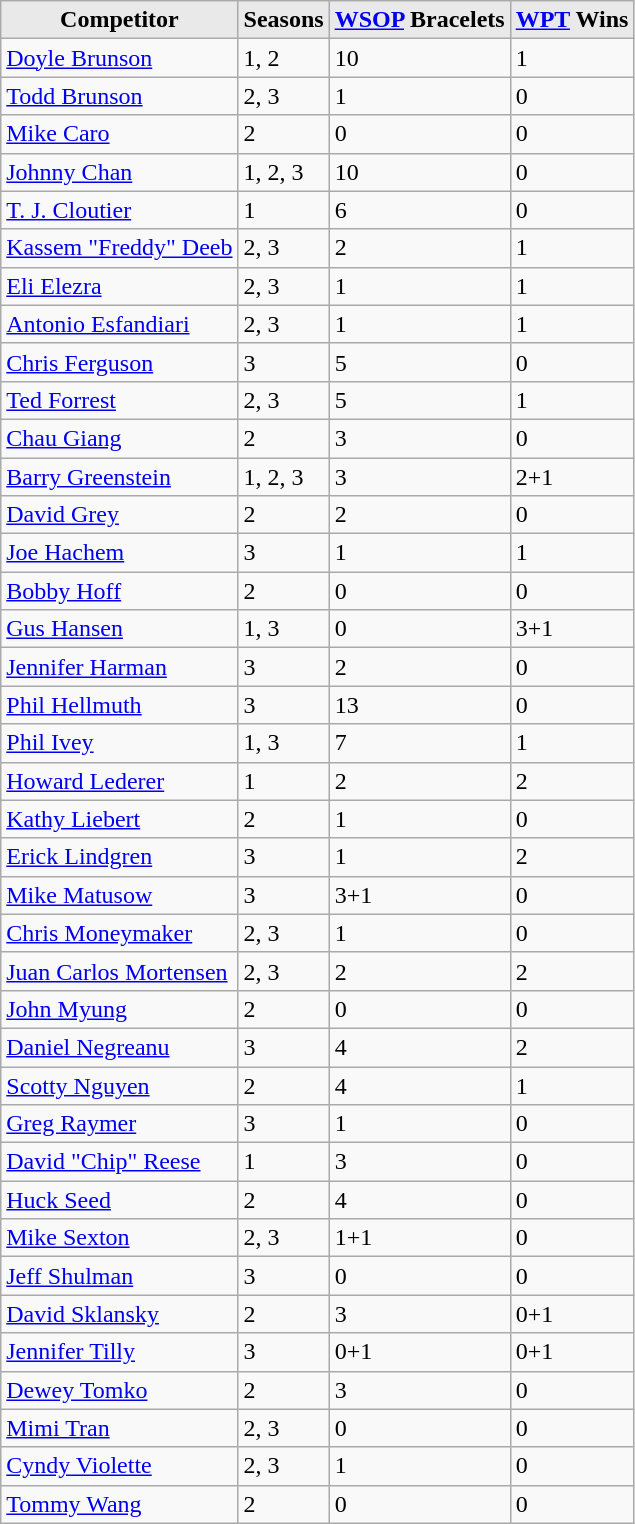<table class="wikitable">
<tr>
<th style="background: #E9E9E9;">Competitor</th>
<th style="background: #E9E9E9;">Seasons</th>
<th style="background: #E9E9E9;"><a href='#'>WSOP</a> Bracelets</th>
<th style="background: #E9E9E9;"><a href='#'>WPT</a> Wins</th>
</tr>
<tr>
<td><a href='#'>Doyle Brunson</a></td>
<td>1, 2</td>
<td>10</td>
<td>1</td>
</tr>
<tr>
<td><a href='#'>Todd Brunson</a></td>
<td>2, 3</td>
<td>1</td>
<td>0</td>
</tr>
<tr>
<td><a href='#'>Mike Caro</a></td>
<td>2</td>
<td>0</td>
<td>0</td>
</tr>
<tr>
<td><a href='#'>Johnny Chan</a></td>
<td>1, 2, 3</td>
<td>10</td>
<td>0</td>
</tr>
<tr>
<td><a href='#'>T. J. Cloutier</a></td>
<td>1</td>
<td>6</td>
<td>0</td>
</tr>
<tr>
<td><a href='#'>Kassem "Freddy" Deeb</a></td>
<td>2, 3</td>
<td>2</td>
<td>1</td>
</tr>
<tr>
<td><a href='#'>Eli Elezra</a></td>
<td>2, 3</td>
<td>1</td>
<td>1</td>
</tr>
<tr>
<td><a href='#'>Antonio Esfandiari</a></td>
<td>2, 3</td>
<td>1</td>
<td>1</td>
</tr>
<tr>
<td><a href='#'>Chris Ferguson</a></td>
<td>3</td>
<td>5</td>
<td>0</td>
</tr>
<tr>
<td><a href='#'>Ted Forrest</a></td>
<td>2, 3</td>
<td>5</td>
<td>1</td>
</tr>
<tr>
<td><a href='#'>Chau Giang</a></td>
<td>2</td>
<td>3</td>
<td>0</td>
</tr>
<tr>
<td><a href='#'>Barry Greenstein</a></td>
<td>1, 2, 3</td>
<td>3</td>
<td>2+1</td>
</tr>
<tr>
<td><a href='#'>David Grey</a></td>
<td>2</td>
<td>2</td>
<td>0</td>
</tr>
<tr>
<td><a href='#'>Joe Hachem</a></td>
<td>3</td>
<td>1</td>
<td>1</td>
</tr>
<tr>
<td><a href='#'>Bobby Hoff</a></td>
<td>2</td>
<td>0</td>
<td>0</td>
</tr>
<tr>
<td><a href='#'>Gus Hansen</a></td>
<td>1, 3</td>
<td>0</td>
<td>3+1</td>
</tr>
<tr>
<td><a href='#'>Jennifer Harman</a></td>
<td>3</td>
<td>2</td>
<td>0</td>
</tr>
<tr>
<td><a href='#'>Phil Hellmuth</a></td>
<td>3</td>
<td>13</td>
<td>0</td>
</tr>
<tr>
<td><a href='#'>Phil Ivey</a></td>
<td>1, 3</td>
<td>7</td>
<td>1</td>
</tr>
<tr>
<td><a href='#'>Howard Lederer</a></td>
<td>1</td>
<td>2</td>
<td>2</td>
</tr>
<tr>
<td><a href='#'>Kathy Liebert</a></td>
<td>2</td>
<td>1</td>
<td>0</td>
</tr>
<tr>
<td><a href='#'>Erick Lindgren</a></td>
<td>3</td>
<td>1</td>
<td>2</td>
</tr>
<tr>
<td><a href='#'>Mike Matusow</a></td>
<td>3</td>
<td>3+1</td>
<td>0</td>
</tr>
<tr>
<td><a href='#'>Chris Moneymaker</a></td>
<td>2, 3</td>
<td>1</td>
<td>0</td>
</tr>
<tr>
<td><a href='#'>Juan Carlos Mortensen</a></td>
<td>2, 3</td>
<td>2</td>
<td>2</td>
</tr>
<tr>
<td><a href='#'>John Myung</a></td>
<td>2</td>
<td>0</td>
<td>0</td>
</tr>
<tr>
<td><a href='#'>Daniel Negreanu</a></td>
<td>3</td>
<td>4</td>
<td>2</td>
</tr>
<tr>
<td><a href='#'>Scotty Nguyen</a></td>
<td>2</td>
<td>4</td>
<td>1</td>
</tr>
<tr>
<td><a href='#'>Greg Raymer</a></td>
<td>3</td>
<td>1</td>
<td>0</td>
</tr>
<tr>
<td><a href='#'>David "Chip" Reese</a></td>
<td>1</td>
<td>3</td>
<td>0</td>
</tr>
<tr>
<td><a href='#'>Huck Seed</a></td>
<td>2</td>
<td>4</td>
<td>0</td>
</tr>
<tr>
<td><a href='#'>Mike Sexton</a></td>
<td>2, 3</td>
<td>1+1</td>
<td>0</td>
</tr>
<tr>
<td><a href='#'>Jeff Shulman</a></td>
<td>3</td>
<td>0</td>
<td>0</td>
</tr>
<tr>
<td><a href='#'>David Sklansky</a></td>
<td>2</td>
<td>3</td>
<td>0+1</td>
</tr>
<tr>
<td><a href='#'>Jennifer Tilly</a></td>
<td>3</td>
<td>0+1</td>
<td>0+1</td>
</tr>
<tr>
<td><a href='#'>Dewey Tomko</a></td>
<td>2</td>
<td>3</td>
<td>0</td>
</tr>
<tr>
<td><a href='#'>Mimi Tran</a></td>
<td>2, 3</td>
<td>0</td>
<td>0</td>
</tr>
<tr>
<td><a href='#'>Cyndy Violette</a></td>
<td>2, 3</td>
<td>1</td>
<td>0</td>
</tr>
<tr>
<td><a href='#'>Tommy Wang</a></td>
<td>2</td>
<td>0</td>
<td>0</td>
</tr>
</table>
